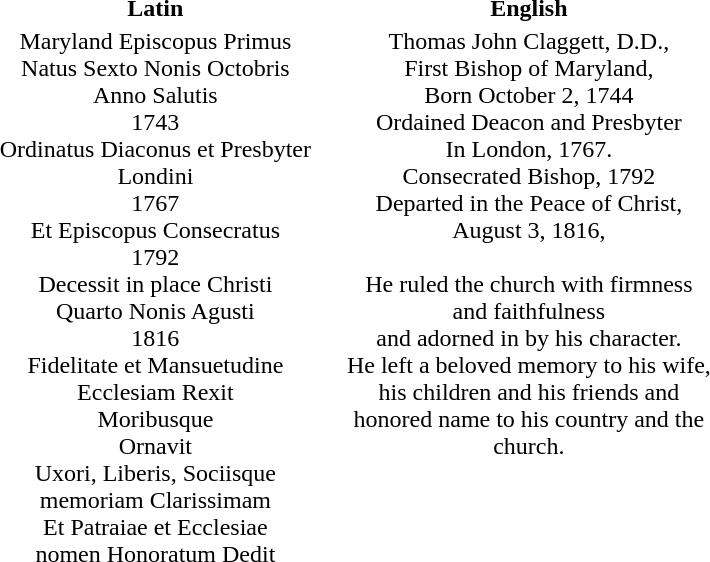<table style="text-align: center; background-color: ffffff; width: 500px; float: right; border-width: thick; border-color: #C3C3C3">
<tr>
<th>Latin</th>
<th>English</th>
</tr>
<tr>
<td width="250"  valign="top">Maryland Episcopus Primus<br>Natus Sexto Nonis Octobris<br>Anno Salutis<br>1743<br>Ordinatus Diaconus et Presbyter<br>Londini<br>1767<br>Et Episcopus Consecratus<br>1792<br>Decessit in place Christi<br>Quarto Nonis Agusti<br>1816<br>Fidelitate et Mansuetudine<br>Ecclesiam Rexit<br>Moribusque<br>Ornavit<br>Uxori, Liberis, Sociisque<br>memoriam Clarissimam<br>Et Patraiae et Ecclesiae<br>nomen Honoratum Dedit</td>
<td width=250" valign="top">Thomas John Claggett, D.D.,<br>First Bishop of Maryland,<br>Born October 2, 1744<br>Ordained Deacon and Presbyter<br>In London, 1767.<br>Consecrated Bishop, 1792<br>Departed in the Peace of Christ,<br>August 3, 1816,<br><br>He ruled the church with firmness and faithfulness<br>and adorned in by his character.<br>He left a beloved memory to his wife,<br>his children and his friends and honored name to his country and the church.</td>
</tr>
</table>
